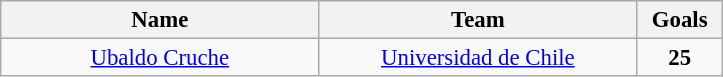<table class="wikitable" style="font-size:95%; text-align:center;">
<tr>
<th width="205">Name</th>
<th width="205">Team</th>
<th width="50">Goals</th>
</tr>
<tr>
<td> <a href='#'>Ubaldo Cruche</a></td>
<td><a href='#'>Universidad de Chile</a></td>
<td><strong>25</strong></td>
</tr>
</table>
